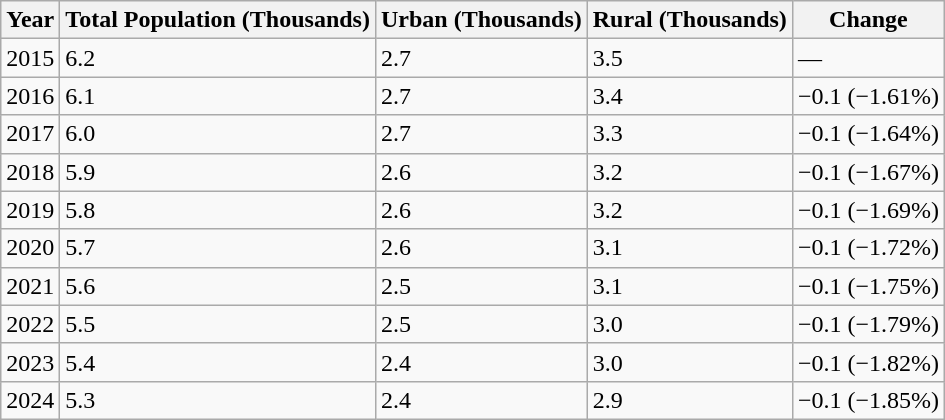<table class="wikitable">
<tr>
<th>Year</th>
<th>Total Population (Thousands)</th>
<th>Urban (Thousands)</th>
<th>Rural (Thousands)</th>
<th>Change</th>
</tr>
<tr>
<td>2015</td>
<td>6.2</td>
<td>2.7</td>
<td>3.5</td>
<td>—</td>
</tr>
<tr>
<td>2016</td>
<td>6.1</td>
<td>2.7</td>
<td>3.4</td>
<td><span>−0.1 (−1.61%)</span></td>
</tr>
<tr>
<td>2017</td>
<td>6.0</td>
<td>2.7</td>
<td>3.3</td>
<td><span>−0.1 (−1.64%)</span></td>
</tr>
<tr>
<td>2018</td>
<td>5.9</td>
<td>2.6</td>
<td>3.2</td>
<td><span>−0.1 (−1.67%)</span></td>
</tr>
<tr>
<td>2019</td>
<td>5.8</td>
<td>2.6</td>
<td>3.2</td>
<td><span>−0.1 (−1.69%)</span></td>
</tr>
<tr>
<td>2020</td>
<td>5.7</td>
<td>2.6</td>
<td>3.1</td>
<td><span>−0.1 (−1.72%)</span></td>
</tr>
<tr>
<td>2021</td>
<td>5.6</td>
<td>2.5</td>
<td>3.1</td>
<td><span>−0.1 (−1.75%)</span></td>
</tr>
<tr>
<td>2022</td>
<td>5.5</td>
<td>2.5</td>
<td>3.0</td>
<td><span>−0.1 (−1.79%)</span></td>
</tr>
<tr>
<td>2023</td>
<td>5.4</td>
<td>2.4</td>
<td>3.0</td>
<td><span>−0.1 (−1.82%)</span></td>
</tr>
<tr>
<td>2024</td>
<td>5.3</td>
<td>2.4</td>
<td>2.9</td>
<td><span>−0.1 (−1.85%)</span></td>
</tr>
</table>
